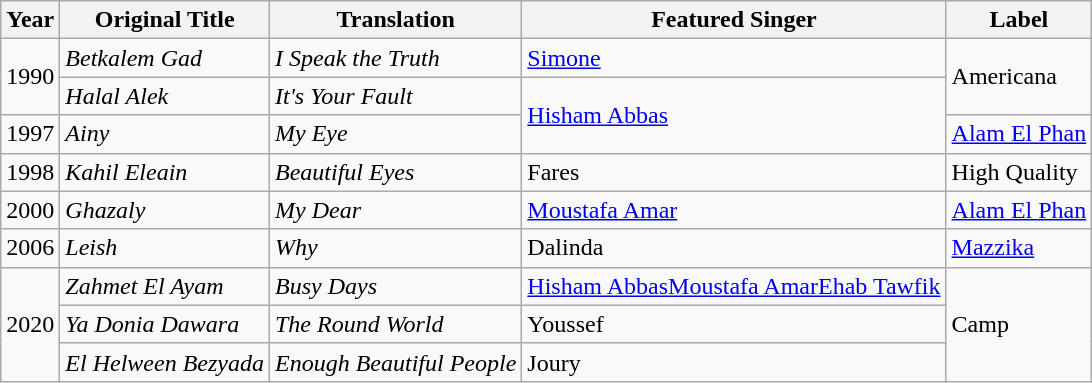<table class="wikitable sortable" border="2">
<tr>
<th scope="col">Year</th>
<th scope="col">Original Title</th>
<th scope="col">Translation</th>
<th scope="col">Featured Singer</th>
<th scope="col">Label</th>
</tr>
<tr>
<td rowspan="2">1990</td>
<td><em>Betkalem Gad</em></td>
<td><em>I Speak the Truth</em></td>
<td><a href='#'>Simone</a></td>
<td rowspan="2">Americana</td>
</tr>
<tr>
<td><em>Halal Alek</em></td>
<td><em>It's Your Fault</em></td>
<td rowspan="2"><a href='#'>Hisham Abbas</a></td>
</tr>
<tr>
<td>1997</td>
<td><em>Ainy</em></td>
<td><em>My Eye</em></td>
<td><a href='#'>Alam El Phan</a></td>
</tr>
<tr>
<td>1998</td>
<td><em>Kahil Eleain</em></td>
<td><em>Beautiful Eyes</em></td>
<td>Fares</td>
<td>High Quality</td>
</tr>
<tr>
<td>2000</td>
<td><em>Ghazaly</em></td>
<td><em>My Dear</em></td>
<td><a href='#'>Moustafa Amar</a></td>
<td><a href='#'>Alam El Phan</a></td>
</tr>
<tr>
<td>2006</td>
<td><em>Leish</em></td>
<td><em>Why</em></td>
<td>Dalinda</td>
<td><a href='#'>Mazzika</a></td>
</tr>
<tr>
<td rowspan="3">2020</td>
<td><em>Zahmet El Ayam</em></td>
<td><em>Busy Days</em></td>
<td><a href='#'>Hisham Abbas</a><a href='#'>Moustafa Amar</a><a href='#'>Ehab Tawfik</a></td>
<td rowspan="3">Camp</td>
</tr>
<tr>
<td><em>Ya Donia Dawara</em></td>
<td><em>The Round World</em></td>
<td>Youssef</td>
</tr>
<tr>
<td><em>El Helween Bezyada</em></td>
<td><em>Enough Beautiful People</em></td>
<td>Joury</td>
</tr>
</table>
